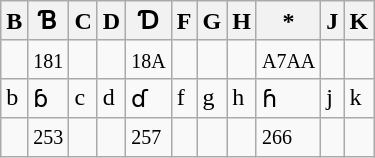<table class="wikitable">
<tr>
<th>B</th>
<th>Ɓ</th>
<th>C</th>
<th>D</th>
<th>Ɗ</th>
<th>F</th>
<th>G</th>
<th>H</th>
<th>*</th>
<th>J</th>
<th>K</th>
</tr>
<tr>
<td></td>
<td><small>181</small></td>
<td></td>
<td></td>
<td><small>18A</small></td>
<td></td>
<td></td>
<td></td>
<td><small>A7AA</small></td>
<td></td>
<td></td>
</tr>
<tr>
<td>b</td>
<td>ɓ</td>
<td>c</td>
<td>d</td>
<td>ɗ</td>
<td>f</td>
<td>g</td>
<td>h</td>
<td>ɦ</td>
<td>j</td>
<td>k</td>
</tr>
<tr>
<td></td>
<td><small>253</small></td>
<td></td>
<td></td>
<td><small>257</small></td>
<td></td>
<td></td>
<td></td>
<td><small>266</small></td>
<td></td>
<td></td>
</tr>
</table>
